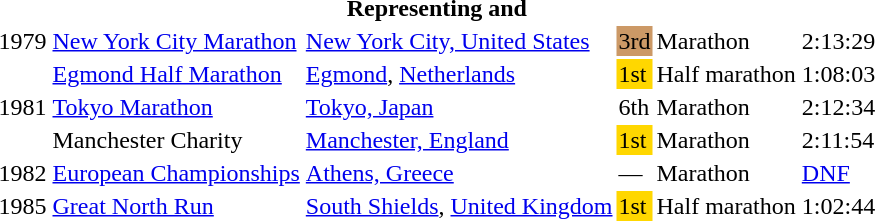<table>
<tr>
<th colspan="6">Representing  and </th>
</tr>
<tr>
<td>1979</td>
<td><a href='#'>New York City Marathon</a></td>
<td><a href='#'>New York City, United States</a></td>
<td bgcolor=cc9966>3rd</td>
<td>Marathon</td>
<td>2:13:29</td>
</tr>
<tr>
<td rowspan=3>1981</td>
<td><a href='#'>Egmond Half Marathon</a></td>
<td><a href='#'>Egmond</a>, <a href='#'>Netherlands</a></td>
<td bgcolor="gold">1st</td>
<td>Half marathon</td>
<td>1:08:03</td>
</tr>
<tr>
<td><a href='#'>Tokyo Marathon</a></td>
<td><a href='#'>Tokyo, Japan</a></td>
<td>6th</td>
<td>Marathon</td>
<td>2:12:34</td>
</tr>
<tr>
<td>Manchester Charity</td>
<td><a href='#'>Manchester, England</a></td>
<td bgcolor="gold">1st</td>
<td>Marathon</td>
<td>2:11:54</td>
</tr>
<tr>
<td>1982</td>
<td><a href='#'>European Championships</a></td>
<td><a href='#'>Athens, Greece</a></td>
<td>—</td>
<td>Marathon</td>
<td><a href='#'>DNF</a></td>
</tr>
<tr>
<td>1985</td>
<td><a href='#'>Great North Run</a></td>
<td><a href='#'>South Shields</a>, <a href='#'>United Kingdom</a></td>
<td bgcolor="gold">1st</td>
<td>Half marathon</td>
<td>1:02:44</td>
</tr>
</table>
